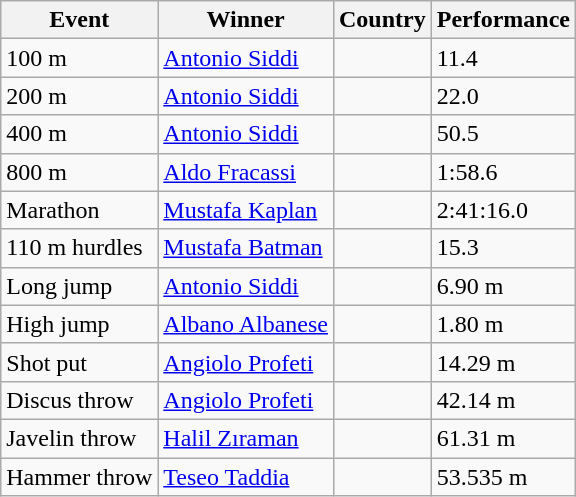<table class=wikitable>
<tr>
<th>Event</th>
<th>Winner</th>
<th>Country</th>
<th>Performance</th>
</tr>
<tr>
<td>100 m</td>
<td><a href='#'>Antonio Siddi</a></td>
<td></td>
<td>11.4</td>
</tr>
<tr>
<td>200 m</td>
<td><a href='#'>Antonio Siddi</a></td>
<td></td>
<td>22.0</td>
</tr>
<tr>
<td>400 m</td>
<td><a href='#'>Antonio Siddi</a></td>
<td></td>
<td>50.5</td>
</tr>
<tr>
<td>800 m</td>
<td><a href='#'>Aldo Fracassi</a></td>
<td></td>
<td>1:58.6</td>
</tr>
<tr>
<td>Marathon</td>
<td><a href='#'>Mustafa Kaplan</a></td>
<td></td>
<td>2:41:16.0</td>
</tr>
<tr>
<td>110 m hurdles</td>
<td><a href='#'>Mustafa Batman</a></td>
<td></td>
<td>15.3</td>
</tr>
<tr>
<td>Long jump</td>
<td><a href='#'>Antonio Siddi</a></td>
<td></td>
<td>6.90 m</td>
</tr>
<tr>
<td>High jump</td>
<td><a href='#'>Albano Albanese</a></td>
<td></td>
<td>1.80 m</td>
</tr>
<tr>
<td>Shot put</td>
<td><a href='#'>Angiolo Profeti</a></td>
<td></td>
<td>14.29 m</td>
</tr>
<tr>
<td>Discus throw</td>
<td><a href='#'>Angiolo Profeti</a></td>
<td></td>
<td>42.14 m</td>
</tr>
<tr>
<td>Javelin throw</td>
<td><a href='#'>Halil Zıraman</a></td>
<td></td>
<td>61.31 m</td>
</tr>
<tr>
<td>Hammer throw</td>
<td><a href='#'>Teseo Taddia</a></td>
<td></td>
<td>53.535 m</td>
</tr>
</table>
